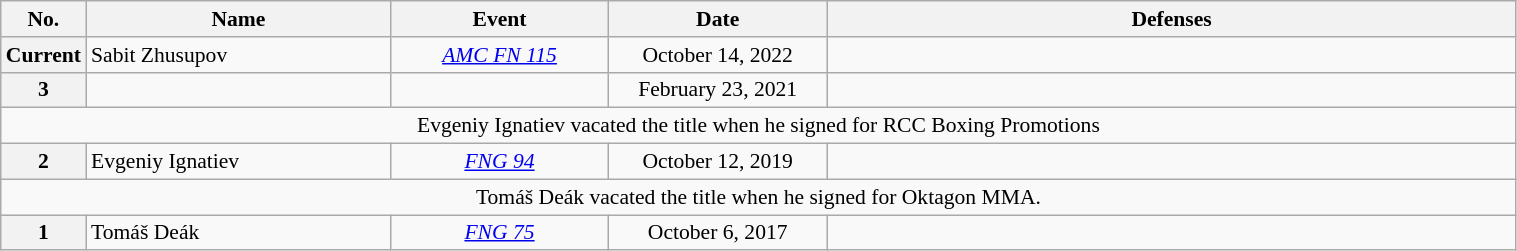<table class="wikitable" style="width:80%; font-size:90%;">
<tr>
<th style= width:1%;">No.</th>
<th style= width:21%;">Name</th>
<th style= width:15%;">Event</th>
<th style=width:15%;">Date</th>
<th style= width:48%;">Defenses</th>
</tr>
<tr>
<th>Current</th>
<td align=left> Sabit Zhusupov</td>
<td align=center><em> <a href='#'>AMC FN 115</a> </em><br></td>
<td align=center>October 14, 2022</td>
<td align=left> </td>
</tr>
<tr>
<th>3</th>
<td align=left> <br></td>
<td align=center><em></em><br></td>
<td align=center>February 23, 2021</td>
<td align=left></td>
</tr>
<tr>
<td style="text-align:center;" colspan="5">Evgeniy Ignatiev vacated the title when he signed for RCC Boxing Promotions</td>
</tr>
<tr>
<th>2</th>
<td align=left> Evgeniy Ignatiev <br></td>
<td align=center><em> <a href='#'>FNG 94</a> </em><br></td>
<td align=center>October 12, 2019</td>
<td align=left></td>
</tr>
<tr>
<td style="text-align:center;" colspan="5">Tomáš Deák vacated the title when he signed for Oktagon MMA.</td>
</tr>
<tr>
<th>1</th>
<td align=left> Tomáš Deák <br></td>
<td align=center><em> <a href='#'>FNG 75</a> </em><br></td>
<td align=center>October 6, 2017</td>
<td align=left></td>
</tr>
</table>
